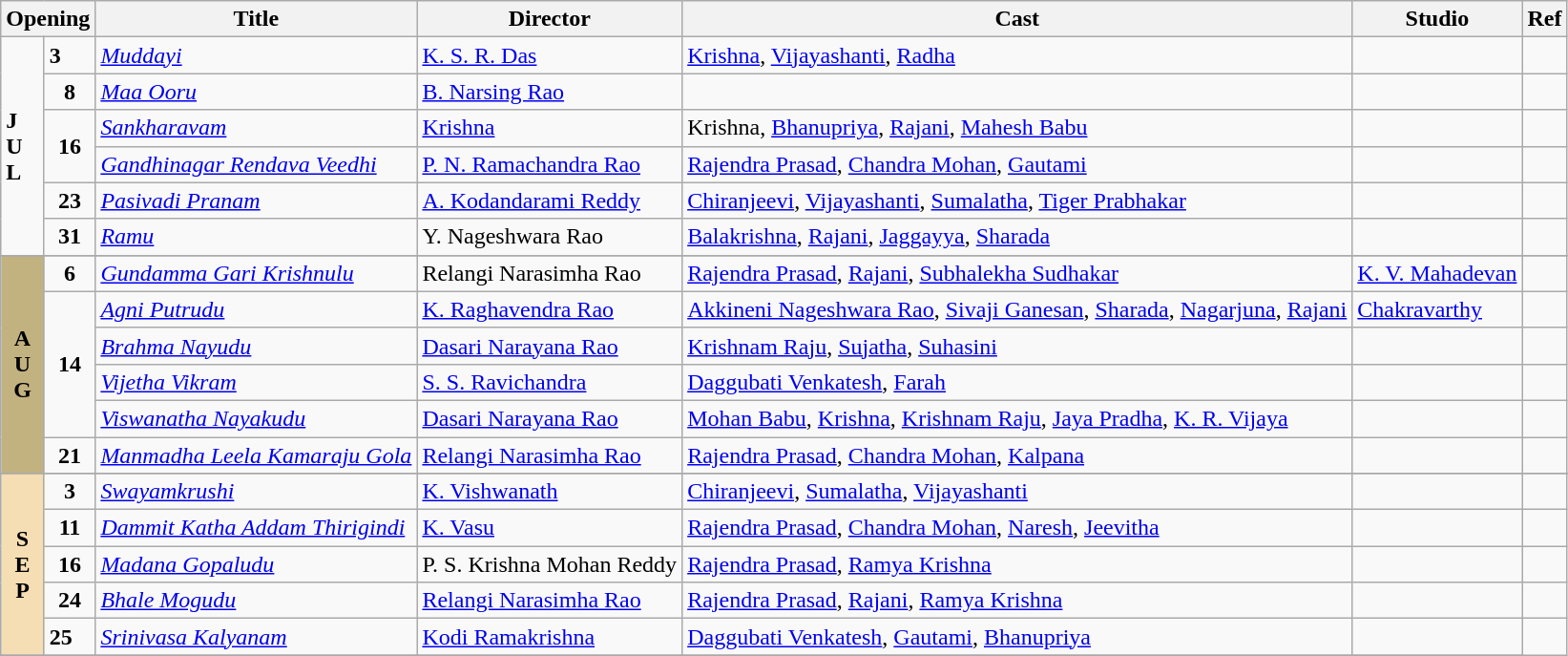<table class="wikitable">
<tr>
<th colspan="2">Opening</th>
<th>Title</th>
<th>Director</th>
<th>Cast</th>
<th>Studio</th>
<th>Ref</th>
</tr>
<tr>
<td rowspan="6"><strong>J<br>U<br>L</strong></td>
<td><strong>3</strong></td>
<td><em><a href='#'>Muddayi</a></em></td>
<td><a href='#'>K. S. R. Das</a></td>
<td><a href='#'>Krishna</a>, <a href='#'>Vijayashanti</a>, <a href='#'>Radha</a></td>
<td></td>
<td></td>
</tr>
<tr>
<td rowspan="1" align="center"><strong>8</strong></td>
<td><em><a href='#'>Maa Ooru</a></em></td>
<td><a href='#'>B. Narsing Rao</a></td>
<td></td>
<td></td>
<td></td>
</tr>
<tr>
<td rowspan="2" align="center"><strong>16</strong></td>
<td><em><a href='#'>Sankharavam</a></em></td>
<td><a href='#'>Krishna</a></td>
<td>Krishna, <a href='#'>Bhanupriya</a>, <a href='#'>Rajani</a>, <a href='#'>Mahesh Babu</a></td>
<td></td>
<td></td>
</tr>
<tr>
<td><em><a href='#'>Gandhinagar Rendava Veedhi</a></em></td>
<td><a href='#'>P. N. Ramachandra Rao</a></td>
<td><a href='#'>Rajendra Prasad</a>, <a href='#'>Chandra Mohan</a>, <a href='#'>Gautami</a></td>
<td></td>
<td></td>
</tr>
<tr>
<td rowspan="1" align="center"><strong>23</strong></td>
<td><em><a href='#'>Pasivadi Pranam</a></em></td>
<td><a href='#'>A. Kodandarami Reddy</a></td>
<td><a href='#'>Chiranjeevi</a>, <a href='#'>Vijayashanti</a>, <a href='#'>Sumalatha</a>, <a href='#'>Tiger Prabhakar</a></td>
<td></td>
<td></td>
</tr>
<tr>
<td rowspan="1" align="center"><strong>31</strong></td>
<td><em><a href='#'>Ramu</a></em></td>
<td>Y. Nageshwara Rao</td>
<td><a href='#'>Balakrishna</a>, <a href='#'>Rajani</a>, <a href='#'>Jaggayya</a>, <a href='#'>Sharada</a></td>
<td></td>
<td></td>
</tr>
<tr>
</tr>
<tr August!>
<td rowspan="6" valign="center" align="center" style="background:#C2B280;"><strong>A<br>U<br>G</strong></td>
<td rowspan="1" align="center"><strong>6</strong></td>
<td><em><a href='#'>Gundamma Gari Krishnulu</a></em></td>
<td>Relangi Narasimha Rao</td>
<td><a href='#'>Rajendra Prasad</a>, <a href='#'>Rajani</a>, <a href='#'>Subhalekha Sudhakar</a></td>
<td><a href='#'>K. V. Mahadevan</a></td>
<td></td>
</tr>
<tr>
<td rowspan="4" align="center"><strong>14</strong></td>
<td><em><a href='#'>Agni Putrudu</a></em></td>
<td><a href='#'>K. Raghavendra Rao</a></td>
<td><a href='#'>Akkineni Nageshwara Rao</a>, <a href='#'>Sivaji Ganesan</a>, <a href='#'>Sharada</a>, <a href='#'>Nagarjuna</a>, <a href='#'>Rajani</a></td>
<td><a href='#'>Chakravarthy</a></td>
<td></td>
</tr>
<tr>
<td><em><a href='#'>Brahma Nayudu</a></em></td>
<td><a href='#'>Dasari Narayana Rao</a></td>
<td><a href='#'>Krishnam Raju</a>, <a href='#'>Sujatha</a>, <a href='#'>Suhasini</a></td>
<td></td>
<td></td>
</tr>
<tr>
<td><em><a href='#'>Vijetha Vikram</a></em></td>
<td><a href='#'>S. S. Ravichandra</a></td>
<td><a href='#'>Daggubati Venkatesh</a>, <a href='#'>Farah</a></td>
<td></td>
<td></td>
</tr>
<tr>
<td><em><a href='#'>Viswanatha Nayakudu</a></em></td>
<td><a href='#'>Dasari Narayana Rao</a></td>
<td><a href='#'>Mohan Babu</a>, <a href='#'>Krishna</a>, <a href='#'>Krishnam Raju</a>, <a href='#'>Jaya Pradha</a>, <a href='#'>K. R. Vijaya</a></td>
<td></td>
<td></td>
</tr>
<tr>
<td rowspan="1" align="center"><strong>21</strong></td>
<td><em><a href='#'>Manmadha Leela Kamaraju Gola</a></em></td>
<td><a href='#'>Relangi Narasimha Rao</a></td>
<td><a href='#'>Rajendra Prasad</a>, <a href='#'>Chandra Mohan</a>, <a href='#'>Kalpana</a></td>
<td></td>
<td></td>
</tr>
<tr>
</tr>
<tr September!>
<td rowspan="5" valign="center" align="center" style="background:#F5DEB3; textcolor:#000;"><strong>S<br>E<br>P</strong></td>
<td rowspan="1" align="center"><strong>3</strong></td>
<td><em><a href='#'>Swayamkrushi</a></em></td>
<td><a href='#'>K. Vishwanath</a></td>
<td><a href='#'>Chiranjeevi</a>, <a href='#'>Sumalatha</a>, <a href='#'>Vijayashanti</a></td>
<td></td>
<td></td>
</tr>
<tr>
<td rowspan="1" align="center"><strong>11</strong></td>
<td><em><a href='#'>Dammit Katha Addam Thirigindi</a></em></td>
<td><a href='#'>K. Vasu</a></td>
<td><a href='#'>Rajendra Prasad</a>, <a href='#'>Chandra Mohan</a>, <a href='#'>Naresh</a>, <a href='#'>Jeevitha</a></td>
<td></td>
<td></td>
</tr>
<tr>
<td rowspan="1" align="center"><strong>16</strong></td>
<td><em><a href='#'>Madana Gopaludu</a></em></td>
<td>P. S. Krishna Mohan Reddy</td>
<td><a href='#'>Rajendra Prasad</a>, <a href='#'>Ramya Krishna</a></td>
<td></td>
<td></td>
</tr>
<tr>
<td rowspan="1" align="center"><strong>24</strong></td>
<td><em><a href='#'>Bhale Mogudu</a></em></td>
<td><a href='#'>Relangi Narasimha Rao</a></td>
<td><a href='#'>Rajendra Prasad</a>, <a href='#'>Rajani</a>, <a href='#'>Ramya Krishna</a></td>
<td></td>
<td></td>
</tr>
<tr>
<td rowspan="1"><strong>25</strong></td>
<td><em><a href='#'>Srinivasa Kalyanam</a></em></td>
<td><a href='#'>Kodi Ramakrishna</a></td>
<td><a href='#'>Daggubati Venkatesh</a>, <a href='#'>Gautami</a>, <a href='#'>Bhanupriya</a></td>
<td></td>
</tr>
<tr>
</tr>
</table>
